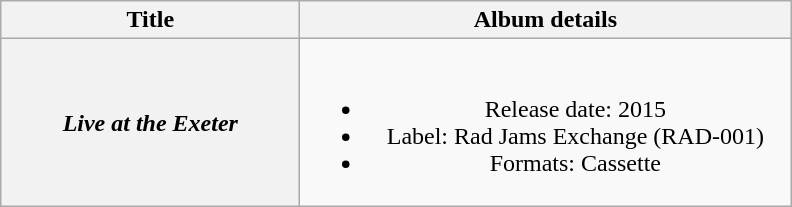<table class="wikitable plainrowheaders" style="text-align:center;">
<tr>
<th style="width:12em;" rowspan="1">Title</th>
<th style="width:20em;" rowspan="1">Album details</th>
</tr>
<tr>
<th scope="row"><em>Live at the Exeter</em></th>
<td><br><ul><li>Release date: 2015</li><li>Label: Rad Jams Exchange (RAD-001)</li><li>Formats: Cassette</li></ul></td>
</tr>
</table>
